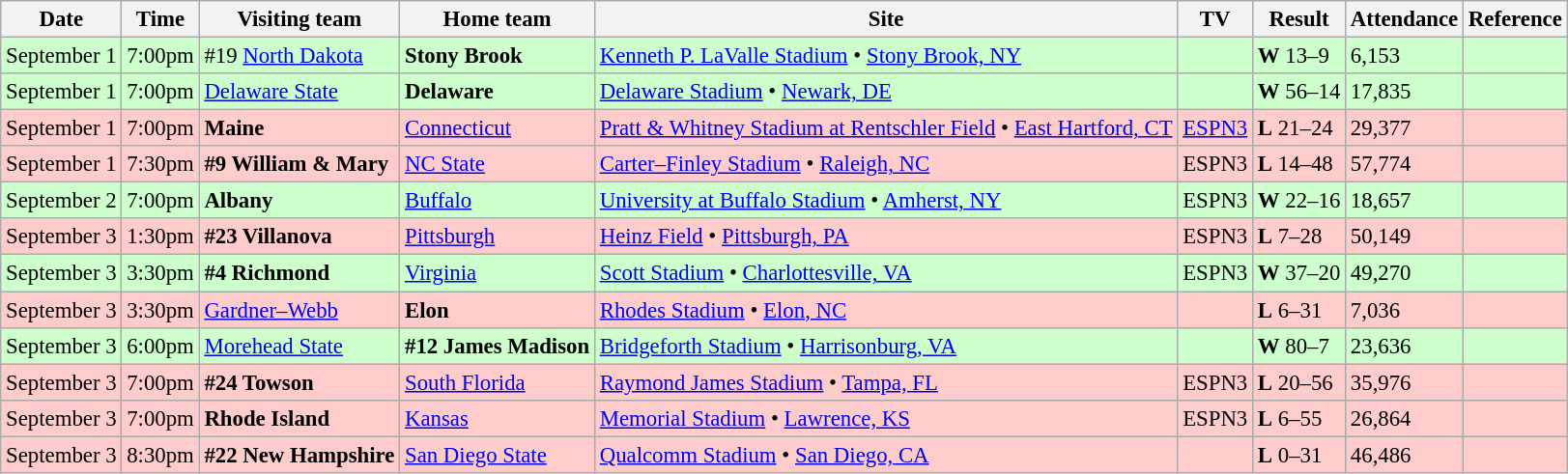<table class="wikitable" style="font-size:95%;">
<tr>
<th>Date</th>
<th>Time</th>
<th>Visiting team</th>
<th>Home team</th>
<th>Site</th>
<th>TV</th>
<th>Result</th>
<th>Attendance</th>
<th class="unsortable">Reference</th>
</tr>
<tr bgcolor=#ccffcc>
<td>September 1</td>
<td>7:00pm</td>
<td>#19 <a href='#'>North Dakota</a></td>
<td><strong>Stony Brook</strong></td>
<td><a href='#'>Kenneth P. LaValle Stadium</a> • <a href='#'>Stony Brook, NY</a></td>
<td></td>
<td><strong>W</strong> 13–9</td>
<td>6,153</td>
<td></td>
</tr>
<tr bgcolor=#ccffcc>
<td>September 1</td>
<td>7:00pm</td>
<td><a href='#'>Delaware State</a></td>
<td><strong>Delaware</strong></td>
<td><a href='#'>Delaware Stadium</a> •  <a href='#'>Newark, DE</a></td>
<td></td>
<td><strong>W</strong> 56–14</td>
<td>17,835</td>
<td></td>
</tr>
<tr bgcolor=#ffcccc>
<td>September 1</td>
<td>7:00pm</td>
<td><strong>Maine</strong></td>
<td><a href='#'>Connecticut</a></td>
<td><a href='#'>Pratt & Whitney Stadium at Rentschler Field</a> • <a href='#'>East Hartford, CT</a></td>
<td><a href='#'>ESPN3</a></td>
<td><strong>L</strong> 21–24</td>
<td>29,377</td>
<td></td>
</tr>
<tr bgcolor=#ffcccc>
<td>September 1</td>
<td>7:30pm</td>
<td><strong>#9 William & Mary</strong></td>
<td><a href='#'>NC State</a></td>
<td><a href='#'>Carter–Finley Stadium</a> • <a href='#'>Raleigh, NC</a></td>
<td>ESPN3</td>
<td><strong>L</strong> 14–48</td>
<td>57,774</td>
<td></td>
</tr>
<tr bgcolor=#ccffcc>
<td>September 2</td>
<td>7:00pm</td>
<td><strong>Albany</strong></td>
<td><a href='#'>Buffalo</a></td>
<td><a href='#'>University at Buffalo Stadium</a> • <a href='#'>Amherst, NY</a></td>
<td>ESPN3</td>
<td><strong>W</strong> 22–16</td>
<td>18,657</td>
<td></td>
</tr>
<tr bgcolor=#ffcccc>
<td>September 3</td>
<td>1:30pm</td>
<td><strong>#23 Villanova</strong></td>
<td><a href='#'>Pittsburgh</a></td>
<td><a href='#'>Heinz Field</a> • <a href='#'>Pittsburgh, PA</a></td>
<td>ESPN3</td>
<td><strong>L</strong> 7–28</td>
<td>50,149</td>
<td></td>
</tr>
<tr bgcolor=#ccffcc>
<td>September 3</td>
<td>3:30pm</td>
<td><strong>#4 Richmond</strong></td>
<td><a href='#'>Virginia</a></td>
<td><a href='#'>Scott Stadium</a> • <a href='#'>Charlottesville, VA</a></td>
<td>ESPN3</td>
<td><strong>W</strong> 37–20</td>
<td>49,270</td>
<td></td>
</tr>
<tr bgcolor=#ffcccc>
<td>September 3</td>
<td>3:30pm</td>
<td><a href='#'>Gardner–Webb</a></td>
<td><strong>Elon</strong></td>
<td><a href='#'>Rhodes Stadium</a> • <a href='#'>Elon, NC</a></td>
<td></td>
<td><strong>L</strong> 6–31</td>
<td>7,036</td>
<td></td>
</tr>
<tr bgcolor=#ccffcc>
<td>September 3</td>
<td>6:00pm</td>
<td><a href='#'>Morehead State</a></td>
<td><strong>#12 James Madison</strong></td>
<td><a href='#'>Bridgeforth Stadium</a> • <a href='#'>Harrisonburg, VA</a></td>
<td></td>
<td><strong>W</strong> 80–7</td>
<td>23,636</td>
<td></td>
</tr>
<tr bgcolor=#ffcccc>
<td>September 3</td>
<td>7:00pm</td>
<td><strong>#24 Towson</strong></td>
<td><a href='#'>South Florida</a></td>
<td><a href='#'>Raymond James Stadium</a> • <a href='#'>Tampa, FL</a></td>
<td>ESPN3</td>
<td><strong>L</strong> 20–56</td>
<td>35,976</td>
<td></td>
</tr>
<tr bgcolor=#ffcccc>
<td>September 3</td>
<td>7:00pm</td>
<td><strong>Rhode Island</strong></td>
<td><a href='#'>Kansas</a></td>
<td><a href='#'>Memorial Stadium</a> • <a href='#'>Lawrence, KS</a></td>
<td>ESPN3</td>
<td><strong>L</strong> 6–55</td>
<td>26,864</td>
<td></td>
</tr>
<tr bgcolor=#ffcccc>
<td>September 3</td>
<td>8:30pm</td>
<td><strong>#22 New Hampshire</strong></td>
<td><a href='#'>San Diego State</a></td>
<td><a href='#'>Qualcomm Stadium</a> • <a href='#'>San Diego, CA</a></td>
<td></td>
<td><strong>L</strong> 0–31</td>
<td>46,486</td>
<td></td>
</tr>
</table>
